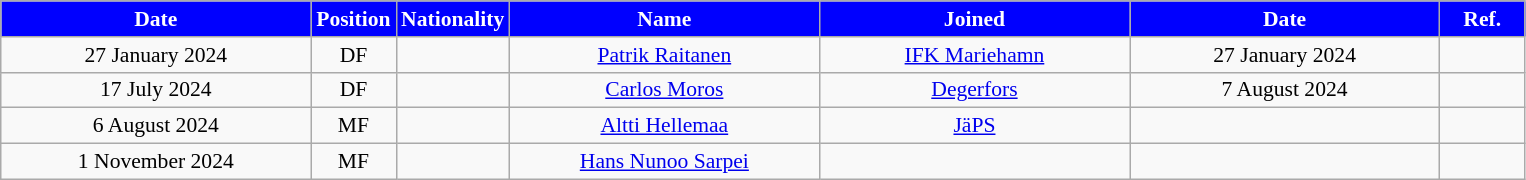<table class="wikitable"  style="text-align:center; font-size:90%; ">
<tr>
<th style="background:#00f; color:white; width:200px;">Date</th>
<th style="background:#00f; color:white; width:50px;">Position</th>
<th style="background:#00f; color:white; width:50px;">Nationality</th>
<th style="background:#00f; color:white; width:200px;">Name</th>
<th style="background:#00f; color:white; width:200px;">Joined</th>
<th style="background:#00f; color:white; width:200px;">Date</th>
<th style="background:#00f; color:white; width:50px;">Ref.</th>
</tr>
<tr>
<td>27 January 2024</td>
<td>DF</td>
<td></td>
<td><a href='#'>Patrik Raitanen</a></td>
<td><a href='#'>IFK Mariehamn</a></td>
<td>27 January 2024</td>
<td></td>
</tr>
<tr>
<td>17 July 2024</td>
<td>DF</td>
<td></td>
<td><a href='#'>Carlos Moros</a></td>
<td><a href='#'>Degerfors</a></td>
<td>7 August 2024</td>
<td></td>
</tr>
<tr>
<td>6 August 2024</td>
<td>MF</td>
<td></td>
<td><a href='#'>Altti Hellemaa</a></td>
<td><a href='#'>JäPS</a></td>
<td></td>
<td></td>
</tr>
<tr>
<td>1 November 2024</td>
<td>MF</td>
<td></td>
<td><a href='#'>Hans Nunoo Sarpei</a></td>
<td></td>
<td></td>
<td></td>
</tr>
</table>
